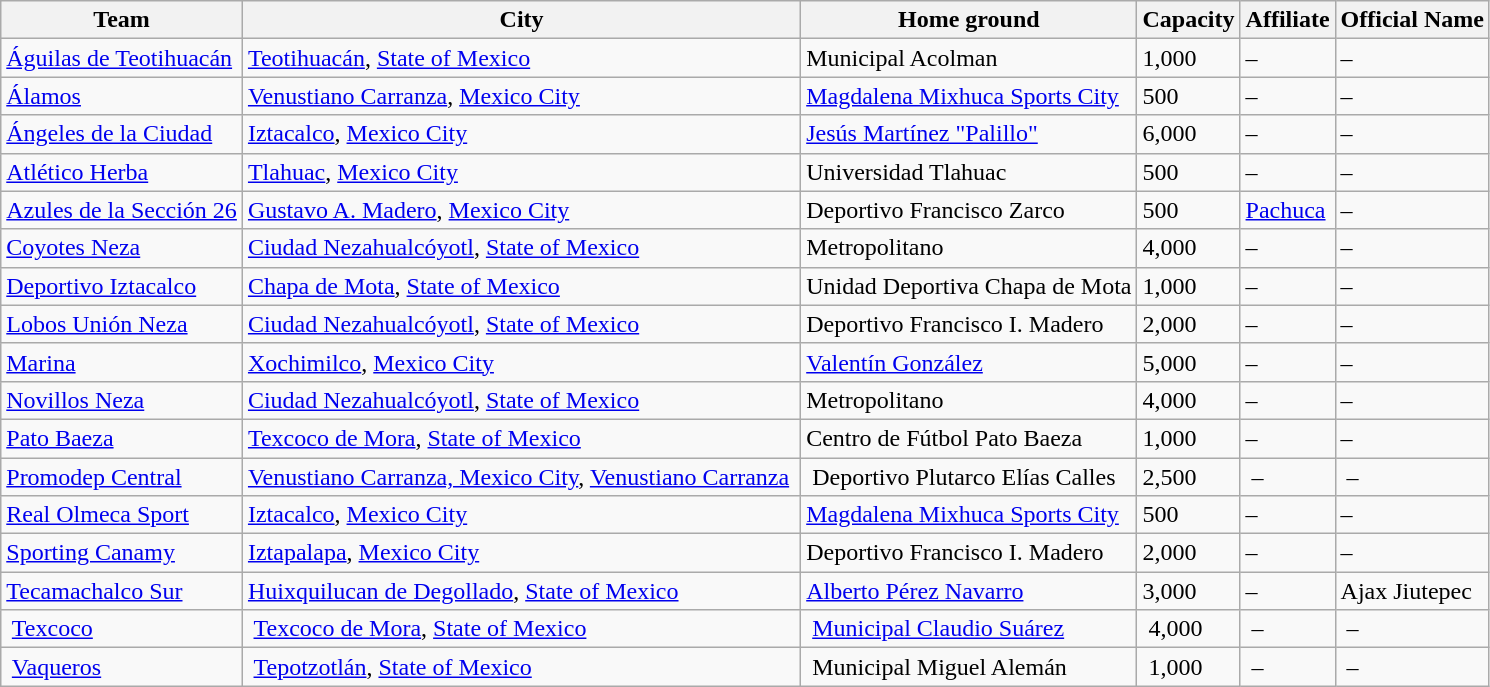<table class="wikitable sortable">
<tr>
<th>Team</th>
<th>City</th>
<th>Home ground</th>
<th>Capacity</th>
<th>Affiliate</th>
<th>Official Name</th>
</tr>
<tr>
<td><a href='#'>Águilas de Teotihuacán</a></td>
<td><a href='#'>Teotihuacán</a>, <a href='#'>State of Mexico</a></td>
<td>Municipal Acolman</td>
<td>1,000</td>
<td>–</td>
<td>–</td>
</tr>
<tr>
<td><a href='#'>Álamos</a></td>
<td><a href='#'>Venustiano Carranza</a>, <a href='#'>Mexico City</a></td>
<td><a href='#'>Magdalena Mixhuca Sports City</a></td>
<td>500</td>
<td>–</td>
<td>–</td>
</tr>
<tr>
<td><a href='#'>Ángeles de la Ciudad</a></td>
<td><a href='#'>Iztacalco</a>, <a href='#'>Mexico City</a></td>
<td><a href='#'>Jesús Martínez "Palillo"</a></td>
<td>6,000</td>
<td>–</td>
<td>–</td>
</tr>
<tr>
<td><a href='#'>Atlético Herba</a></td>
<td><a href='#'>Tlahuac</a>, <a href='#'>Mexico City</a></td>
<td>Universidad Tlahuac</td>
<td>500</td>
<td>–</td>
<td>–</td>
</tr>
<tr>
<td><a href='#'>Azules de la Sección 26</a></td>
<td><a href='#'>Gustavo A. Madero</a>, <a href='#'>Mexico City</a></td>
<td>Deportivo Francisco Zarco</td>
<td>500</td>
<td><a href='#'>Pachuca</a></td>
<td>–</td>
</tr>
<tr>
<td><a href='#'>Coyotes Neza</a></td>
<td><a href='#'>Ciudad Nezahualcóyotl</a>, <a href='#'>State of Mexico</a></td>
<td>Metropolitano</td>
<td>4,000</td>
<td>–</td>
<td>–</td>
</tr>
<tr>
<td><a href='#'>Deportivo Iztacalco</a></td>
<td><a href='#'>Chapa de Mota</a>, <a href='#'>State of Mexico</a></td>
<td>Unidad Deportiva Chapa de Mota</td>
<td>1,000</td>
<td>–</td>
<td>–</td>
</tr>
<tr>
<td><a href='#'>Lobos Unión Neza</a></td>
<td><a href='#'>Ciudad Nezahualcóyotl</a>, <a href='#'>State of Mexico</a></td>
<td>Deportivo Francisco I. Madero</td>
<td>2,000</td>
<td>–</td>
<td>–</td>
</tr>
<tr>
<td><a href='#'>Marina</a></td>
<td><a href='#'>Xochimilco</a>, <a href='#'>Mexico City</a></td>
<td><a href='#'>Valentín González</a></td>
<td>5,000</td>
<td>–</td>
<td>–</td>
</tr>
<tr>
<td><a href='#'>Novillos Neza</a></td>
<td><a href='#'>Ciudad Nezahualcóyotl</a>, <a href='#'>State of Mexico</a></td>
<td>Metropolitano</td>
<td>4,000</td>
<td>–</td>
<td>–</td>
</tr>
<tr>
<td><a href='#'>Pato Baeza</a></td>
<td><a href='#'>Texcoco de Mora</a>, <a href='#'>State of Mexico</a></td>
<td>Centro de Fútbol Pato Baeza</td>
<td>1,000</td>
<td>–</td>
<td>–</td>
</tr>
<tr>
<td><a href='#'>Promodep Central</a> </td>
<td><a href='#'>Venustiano Carranza, Mexico City</a>, <a href='#'>Venustiano Carranza</a> </td>
<td> Deportivo Plutarco Elías Calles</td>
<td>2,500</td>
<td> – </td>
<td> –</td>
</tr>
<tr>
<td><a href='#'>Real Olmeca Sport</a></td>
<td><a href='#'>Iztacalco</a>, <a href='#'>Mexico City</a></td>
<td><a href='#'>Magdalena Mixhuca Sports City</a></td>
<td>500</td>
<td>–</td>
<td>–</td>
</tr>
<tr>
<td><a href='#'>Sporting Canamy</a></td>
<td><a href='#'>Iztapalapa</a>, <a href='#'>Mexico City</a></td>
<td>Deportivo Francisco I. Madero</td>
<td>2,000</td>
<td>–</td>
<td>–</td>
</tr>
<tr>
<td><a href='#'>Tecamachalco Sur</a></td>
<td><a href='#'>Huixquilucan de Degollado</a>, <a href='#'>State of Mexico</a></td>
<td><a href='#'>Alberto Pérez Navarro</a></td>
<td>3,000</td>
<td>–</td>
<td>Ajax Jiutepec</td>
</tr>
<tr>
<td> <a href='#'>Texcoco</a> </td>
<td> <a href='#'>Texcoco de Mora</a>, <a href='#'>State of Mexico</a></td>
<td> <a href='#'>Municipal Claudio Suárez</a> </td>
<td> 4,000</td>
<td> – </td>
<td> –</td>
</tr>
<tr>
<td> <a href='#'>Vaqueros</a> </td>
<td> <a href='#'>Tepotzotlán</a>, <a href='#'>State of Mexico</a> </td>
<td> Municipal Miguel Alemán</td>
<td> 1,000</td>
<td> – </td>
<td> –</td>
</tr>
</table>
